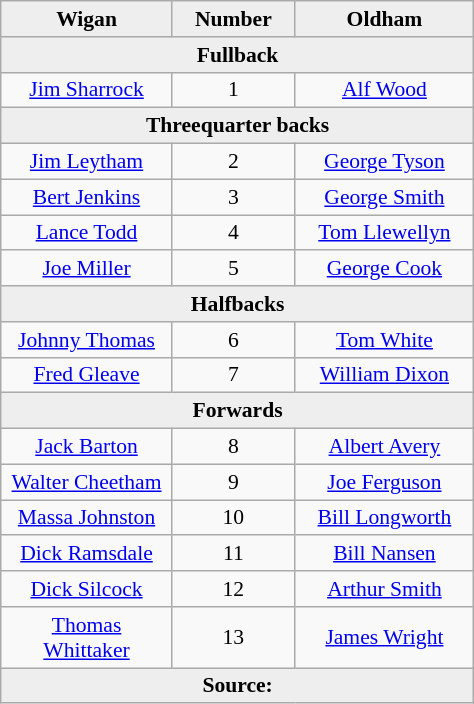<table class="wikitable"; style="font-size:90%; margin-left:1em; text-align:center;" width=25%>
<tr>
<th style="background:#eee; color:black; width:10%">Wigan</th>
<th style="background:#eee; color:black; width:5%">Number</th>
<th style="background:#eee; color:black; width:10%">Oldham</th>
</tr>
<tr>
<th colspan=3 style="background:#eee;">Fullback</th>
</tr>
<tr>
<td><a href='#'>Jim Sharrock</a></td>
<td>1</td>
<td><a href='#'>Alf Wood</a></td>
</tr>
<tr>
<th colspan=3 style="background:#eee;">Threequarter backs</th>
</tr>
<tr>
<td><a href='#'>Jim Leytham</a></td>
<td>2</td>
<td><a href='#'>George Tyson</a></td>
</tr>
<tr>
<td><a href='#'>Bert Jenkins</a></td>
<td>3</td>
<td><a href='#'>George Smith</a></td>
</tr>
<tr>
<td><a href='#'>Lance Todd</a></td>
<td>4</td>
<td><a href='#'>Tom Llewellyn</a></td>
</tr>
<tr>
<td><a href='#'>Joe Miller</a></td>
<td>5</td>
<td><a href='#'>George Cook</a></td>
</tr>
<tr>
<th colspan=3 style="background:#eee;">Halfbacks</th>
</tr>
<tr>
<td><a href='#'>Johnny Thomas</a></td>
<td>6</td>
<td><a href='#'>Tom White</a></td>
</tr>
<tr>
<td><a href='#'>Fred Gleave</a></td>
<td>7</td>
<td><a href='#'>William Dixon</a></td>
</tr>
<tr>
<th colspan=3 style="background:#eee;">Forwards</th>
</tr>
<tr>
<td><a href='#'>Jack Barton</a></td>
<td>8</td>
<td><a href='#'>Albert Avery</a></td>
</tr>
<tr>
<td><a href='#'>Walter Cheetham</a></td>
<td>9</td>
<td><a href='#'>Joe Ferguson</a></td>
</tr>
<tr>
<td><a href='#'>Massa Johnston</a></td>
<td>10</td>
<td><a href='#'>Bill Longworth</a></td>
</tr>
<tr>
<td><a href='#'>Dick Ramsdale</a></td>
<td>11</td>
<td><a href='#'>Bill Nansen</a></td>
</tr>
<tr>
<td><a href='#'>Dick Silcock</a></td>
<td>12</td>
<td><a href='#'>Arthur Smith</a></td>
</tr>
<tr>
<td><a href='#'>Thomas Whittaker</a></td>
<td>13</td>
<td><a href='#'>James Wright</a></td>
</tr>
<tr>
<th colspan=3 style="background:#eee;">Source:</th>
</tr>
</table>
